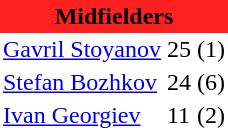<table class="toccolours" border="0" cellpadding="2" cellspacing="0" align="left" style="margin:0.5em;">
<tr>
<th colspan="4" align="center" bgcolor="#FF2020"><span>Midfielders</span></th>
</tr>
<tr>
<td> <a href='#'>Gavril Stoyanov</a></td>
<td>25</td>
<td>(1)</td>
</tr>
<tr>
<td> <a href='#'>Stefan Bozhkov</a></td>
<td>24</td>
<td>(6)</td>
</tr>
<tr>
<td> <a href='#'>Ivan Georgiev</a></td>
<td>11</td>
<td>(2)</td>
</tr>
<tr>
</tr>
</table>
